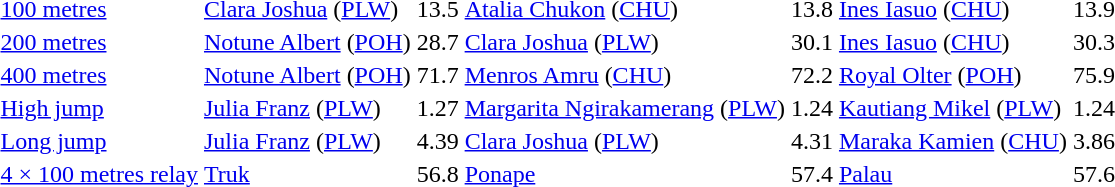<table>
<tr>
<td><a href='#'>100 metres</a></td>
<td> <a href='#'>Clara Joshua</a> (<a href='#'>PLW</a>)</td>
<td>13.5</td>
<td> <a href='#'>Atalia Chukon</a> (<a href='#'>CHU</a>)</td>
<td>13.8</td>
<td> <a href='#'>Ines Iasuo</a> (<a href='#'>CHU</a>)</td>
<td>13.9</td>
</tr>
<tr>
<td><a href='#'>200 metres</a></td>
<td> <a href='#'>Notune Albert</a> (<a href='#'>POH</a>)</td>
<td>28.7</td>
<td> <a href='#'>Clara Joshua</a> (<a href='#'>PLW</a>)</td>
<td>30.1</td>
<td> <a href='#'>Ines Iasuo</a> (<a href='#'>CHU</a>)</td>
<td>30.3</td>
</tr>
<tr>
<td><a href='#'>400 metres</a></td>
<td> <a href='#'>Notune Albert</a> (<a href='#'>POH</a>)</td>
<td>71.7</td>
<td> <a href='#'>Menros Amru</a> (<a href='#'>CHU</a>)</td>
<td>72.2</td>
<td> <a href='#'>Royal Olter</a> (<a href='#'>POH</a>)</td>
<td>75.9</td>
</tr>
<tr>
<td><a href='#'>High jump</a></td>
<td> <a href='#'>Julia Franz</a> (<a href='#'>PLW</a>)</td>
<td>1.27</td>
<td> <a href='#'>Margarita Ngirakamerang</a> (<a href='#'>PLW</a>)</td>
<td>1.24</td>
<td> <a href='#'>Kautiang Mikel</a> (<a href='#'>PLW</a>)</td>
<td>1.24</td>
</tr>
<tr>
<td><a href='#'>Long jump</a></td>
<td> <a href='#'>Julia Franz</a> (<a href='#'>PLW</a>)</td>
<td>4.39</td>
<td> <a href='#'>Clara Joshua</a> (<a href='#'>PLW</a>)</td>
<td>4.31</td>
<td> <a href='#'>Maraka Kamien</a> (<a href='#'>CHU</a>)</td>
<td>3.86</td>
</tr>
<tr>
<td><a href='#'>4 × 100 metres relay</a></td>
<td> <a href='#'>Truk</a></td>
<td>56.8</td>
<td> <a href='#'>Ponape</a></td>
<td>57.4</td>
<td> <a href='#'>Palau</a></td>
<td>57.6</td>
</tr>
</table>
